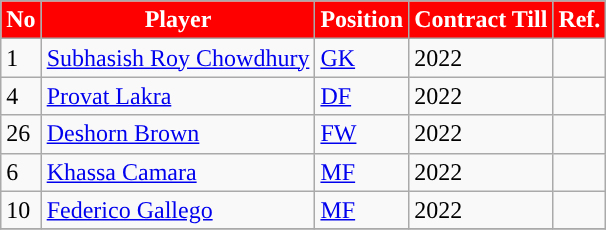<table class="wikitable">
<tr>
<th style="background:#FF0000; color:white;"><strong>No</strong></th>
<th style="background:#FF0000; color:white;"><strong>Player</strong></th>
<th style="background:#FF0000; color:white;text-align:center;"><strong>Position</strong></th>
<th style="background:#FF0000; color:white;"><strong>Contract Till</strong></th>
<th style="background:#FF0000; color:white;"><strong>Ref.</strong></th>
</tr>
<tr>
<td>1</td>
<td> <a href='#'>Subhasish Roy Chowdhury</a></td>
<td><a href='#'>GK</a></td>
<td>2022</td>
<td></td>
</tr>
<tr>
<td>4</td>
<td> <a href='#'>Provat Lakra</a></td>
<td><a href='#'>DF</a></td>
<td>2022</td>
<td></td>
</tr>
<tr>
<td>26</td>
<td> <a href='#'>Deshorn Brown</a></td>
<td><a href='#'>FW</a></td>
<td>2022</td>
<td></td>
</tr>
<tr>
<td>6</td>
<td> <a href='#'>Khassa Camara</a></td>
<td><a href='#'>MF</a></td>
<td>2022</td>
<td></td>
</tr>
<tr>
<td>10</td>
<td> <a href='#'>Federico Gallego</a></td>
<td><a href='#'>MF</a></td>
<td>2022</td>
<td></td>
</tr>
<tr>
</tr>
</table>
